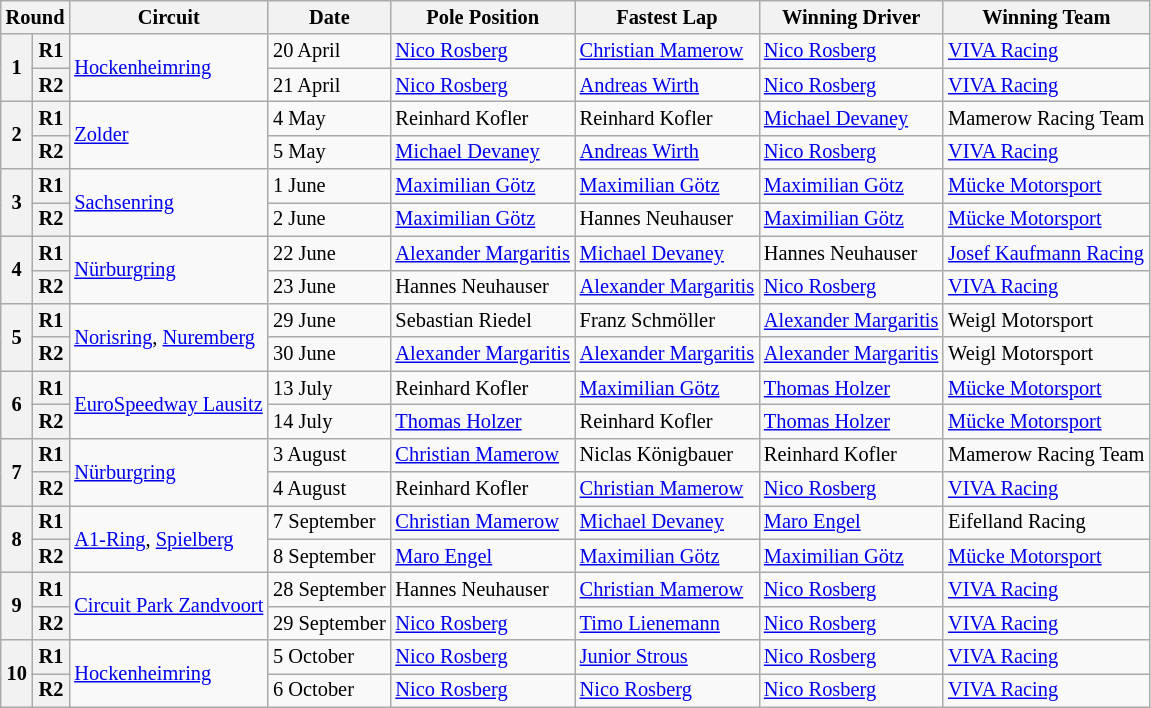<table class="wikitable" style="font-size: 85%;">
<tr>
<th colspan=2>Round</th>
<th>Circuit</th>
<th>Date</th>
<th>Pole Position</th>
<th>Fastest Lap</th>
<th>Winning Driver</th>
<th>Winning Team</th>
</tr>
<tr>
<th rowspan=2>1</th>
<th>R1</th>
<td rowspan=2> <a href='#'>Hockenheimring</a></td>
<td>20 April</td>
<td> <a href='#'>Nico Rosberg</a></td>
<td> <a href='#'>Christian Mamerow</a></td>
<td> <a href='#'>Nico Rosberg</a></td>
<td> <a href='#'>VIVA Racing</a></td>
</tr>
<tr>
<th>R2</th>
<td>21 April</td>
<td> <a href='#'>Nico Rosberg</a></td>
<td> <a href='#'>Andreas Wirth</a></td>
<td> <a href='#'>Nico Rosberg</a></td>
<td> <a href='#'>VIVA Racing</a></td>
</tr>
<tr>
<th rowspan=2>2</th>
<th>R1</th>
<td rowspan=2> <a href='#'>Zolder</a></td>
<td>4 May</td>
<td> Reinhard Kofler</td>
<td> Reinhard Kofler</td>
<td> <a href='#'>Michael Devaney</a></td>
<td> Mamerow Racing Team</td>
</tr>
<tr>
<th>R2</th>
<td>5 May</td>
<td> <a href='#'>Michael Devaney</a></td>
<td> <a href='#'>Andreas Wirth</a></td>
<td> <a href='#'>Nico Rosberg</a></td>
<td> <a href='#'>VIVA Racing</a></td>
</tr>
<tr>
<th rowspan=2>3</th>
<th>R1</th>
<td rowspan=2> <a href='#'>Sachsenring</a></td>
<td>1 June</td>
<td> <a href='#'>Maximilian Götz</a></td>
<td> <a href='#'>Maximilian Götz</a></td>
<td> <a href='#'>Maximilian Götz</a></td>
<td> <a href='#'>Mücke Motorsport</a></td>
</tr>
<tr>
<th>R2</th>
<td>2 June</td>
<td> <a href='#'>Maximilian Götz</a></td>
<td> Hannes Neuhauser</td>
<td> <a href='#'>Maximilian Götz</a></td>
<td> <a href='#'>Mücke Motorsport</a></td>
</tr>
<tr>
<th rowspan=2>4</th>
<th>R1</th>
<td rowspan=2> <a href='#'>Nürburgring</a></td>
<td>22 June</td>
<td> <a href='#'>Alexander Margaritis</a></td>
<td> <a href='#'>Michael Devaney</a></td>
<td> Hannes Neuhauser</td>
<td nowrap> <a href='#'>Josef Kaufmann Racing</a></td>
</tr>
<tr>
<th>R2</th>
<td>23 June</td>
<td> Hannes Neuhauser</td>
<td> <a href='#'>Alexander Margaritis</a></td>
<td> <a href='#'>Nico Rosberg</a></td>
<td> <a href='#'>VIVA Racing</a></td>
</tr>
<tr>
<th rowspan=2>5</th>
<th>R1</th>
<td rowspan=2> <a href='#'>Norisring</a>, <a href='#'>Nuremberg</a></td>
<td>29 June</td>
<td> Sebastian Riedel</td>
<td> Franz Schmöller</td>
<td> <a href='#'>Alexander Margaritis</a></td>
<td> Weigl Motorsport</td>
</tr>
<tr>
<th>R2</th>
<td>30 June</td>
<td nowrap> <a href='#'>Alexander Margaritis</a></td>
<td nowrap> <a href='#'>Alexander Margaritis</a></td>
<td nowrap> <a href='#'>Alexander Margaritis</a></td>
<td> Weigl Motorsport</td>
</tr>
<tr>
<th rowspan=2>6</th>
<th>R1</th>
<td rowspan=2 nowrap> <a href='#'>EuroSpeedway Lausitz</a></td>
<td>13 July</td>
<td> Reinhard Kofler</td>
<td> <a href='#'>Maximilian Götz</a></td>
<td> <a href='#'>Thomas Holzer</a></td>
<td> <a href='#'>Mücke Motorsport</a></td>
</tr>
<tr>
<th>R2</th>
<td>14 July</td>
<td> <a href='#'>Thomas Holzer</a></td>
<td> Reinhard Kofler</td>
<td> <a href='#'>Thomas Holzer</a></td>
<td> <a href='#'>Mücke Motorsport</a></td>
</tr>
<tr>
<th rowspan=2>7</th>
<th>R1</th>
<td rowspan=2> <a href='#'>Nürburgring</a></td>
<td>3 August</td>
<td> <a href='#'>Christian Mamerow</a></td>
<td> Niclas Königbauer</td>
<td> Reinhard Kofler</td>
<td> Mamerow Racing Team</td>
</tr>
<tr>
<th>R2</th>
<td>4 August</td>
<td> Reinhard Kofler</td>
<td> <a href='#'>Christian Mamerow</a></td>
<td> <a href='#'>Nico Rosberg</a></td>
<td> <a href='#'>VIVA Racing</a></td>
</tr>
<tr>
<th rowspan=2>8</th>
<th>R1</th>
<td rowspan=2> <a href='#'>A1-Ring</a>, <a href='#'>Spielberg</a></td>
<td>7 September</td>
<td> <a href='#'>Christian Mamerow</a></td>
<td> <a href='#'>Michael Devaney</a></td>
<td> <a href='#'>Maro Engel</a></td>
<td> Eifelland Racing</td>
</tr>
<tr>
<th>R2</th>
<td>8 September</td>
<td> <a href='#'>Maro Engel</a></td>
<td> <a href='#'>Maximilian Götz</a></td>
<td> <a href='#'>Maximilian Götz</a></td>
<td> <a href='#'>Mücke Motorsport</a></td>
</tr>
<tr>
<th rowspan=2>9</th>
<th>R1</th>
<td rowspan=2> <a href='#'>Circuit Park Zandvoort</a></td>
<td nowrap>28 September</td>
<td> Hannes Neuhauser</td>
<td> <a href='#'>Christian Mamerow</a></td>
<td> <a href='#'>Nico Rosberg</a></td>
<td> <a href='#'>VIVA Racing</a></td>
</tr>
<tr>
<th>R2</th>
<td>29 September</td>
<td> <a href='#'>Nico Rosberg</a></td>
<td> <a href='#'>Timo Lienemann</a></td>
<td> <a href='#'>Nico Rosberg</a></td>
<td> <a href='#'>VIVA Racing</a></td>
</tr>
<tr>
<th rowspan=2>10</th>
<th>R1</th>
<td rowspan=2> <a href='#'>Hockenheimring</a></td>
<td>5 October</td>
<td> <a href='#'>Nico Rosberg</a></td>
<td> <a href='#'>Junior Strous</a></td>
<td> <a href='#'>Nico Rosberg</a></td>
<td> <a href='#'>VIVA Racing</a></td>
</tr>
<tr>
<th>R2</th>
<td>6 October</td>
<td> <a href='#'>Nico Rosberg</a></td>
<td> <a href='#'>Nico Rosberg</a></td>
<td> <a href='#'>Nico Rosberg</a></td>
<td> <a href='#'>VIVA Racing</a></td>
</tr>
</table>
